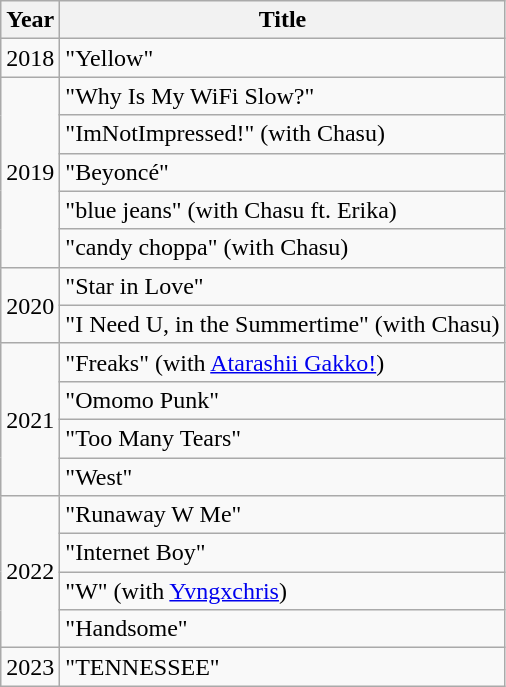<table class="wikitable">
<tr>
<th>Year</th>
<th>Title</th>
</tr>
<tr>
<td>2018</td>
<td>"Yellow"</td>
</tr>
<tr>
<td rowspan="5">2019</td>
<td>"Why Is My WiFi Slow?"</td>
</tr>
<tr>
<td>"ImNotImpressed!" (with Chasu)</td>
</tr>
<tr>
<td>"Beyoncé"</td>
</tr>
<tr>
<td>"blue jeans" (with Chasu ft. Erika)</td>
</tr>
<tr>
<td>"candy choppa" (with Chasu)</td>
</tr>
<tr>
<td rowspan="2">2020</td>
<td>"Star in Love"</td>
</tr>
<tr>
<td>"I Need U, in the Summertime" (with Chasu)</td>
</tr>
<tr>
<td rowspan="4">2021</td>
<td>"Freaks" (with <a href='#'>Atarashii Gakko!</a>)</td>
</tr>
<tr>
<td>"Omomo Punk"</td>
</tr>
<tr>
<td>"Too Many Tears"</td>
</tr>
<tr>
<td>"West"</td>
</tr>
<tr>
<td rowspan="4">2022</td>
<td>"Runaway W Me"</td>
</tr>
<tr>
<td>"Internet Boy"</td>
</tr>
<tr>
<td>"W" (with <a href='#'>Yvngxchris</a>)</td>
</tr>
<tr>
<td>"Handsome"</td>
</tr>
<tr>
<td rowspan="1">2023</td>
<td>"TENNESSEE"</td>
</tr>
</table>
